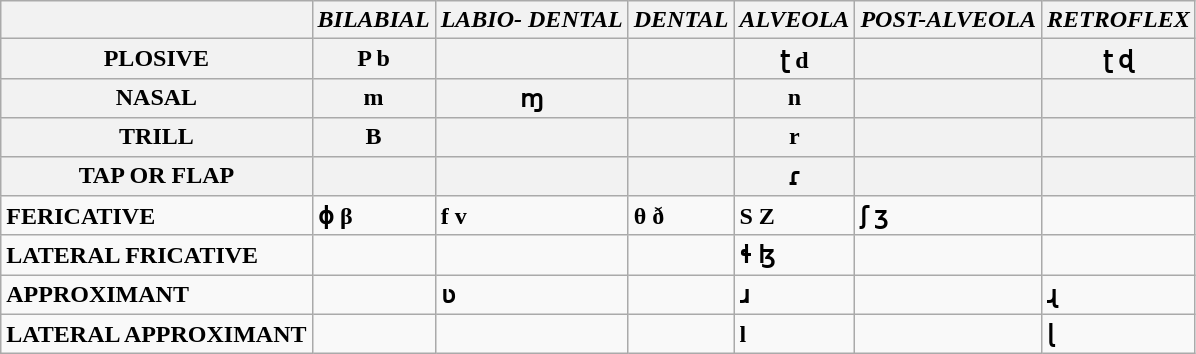<table class="wikitable">
<tr>
<th></th>
<th><em>BILABIAL</em></th>
<th><em>LABIO- DENTAL</em></th>
<th><em>DENTAL</em></th>
<th><em>ALVEOLA</em></th>
<th><em>POST-ALVEOLA</em></th>
<th><em>RETROFLEX</em></th>
</tr>
<tr>
<th>PLOSIVE</th>
<th>Ρ   b</th>
<th></th>
<th></th>
<th>ʈ       d</th>
<th></th>
<th>ʈ    ɖ</th>
</tr>
<tr>
<th>NASAL</th>
<th>m</th>
<th>ɱ</th>
<th></th>
<th>n</th>
<th></th>
<th></th>
</tr>
<tr>
<th>TRILL</th>
<th>B</th>
<th></th>
<th></th>
<th>r</th>
<th></th>
<th></th>
</tr>
<tr>
<th>TAP OR FLAP</th>
<th></th>
<th></th>
<th></th>
<th>ɾ</th>
<th></th>
<th></th>
</tr>
<tr>
<td><strong>FERICATIVE</strong></td>
<td><strong>ɸ      β</strong></td>
<td><strong>f     v</strong></td>
<td><strong>θ      ð</strong></td>
<td><strong>S    Z</strong></td>
<td><strong>ʃ     ӡ</strong></td>
<td></td>
</tr>
<tr>
<td><strong>LATERAL FRICATIVE</strong></td>
<td></td>
<td></td>
<td></td>
<td><strong>ɬ      ɮ</strong></td>
<td></td>
<td></td>
</tr>
<tr>
<td><strong>APPROXIMANT</strong></td>
<td></td>
<td><strong>ʋ</strong></td>
<td></td>
<td><strong>ɹ</strong></td>
<td></td>
<td><strong>ɻ</strong></td>
</tr>
<tr>
<td><strong>LATERAL APPROXIMANT</strong></td>
<td></td>
<td></td>
<td></td>
<td><strong>l</strong></td>
<td></td>
<td><strong>ɭ</strong></td>
</tr>
</table>
